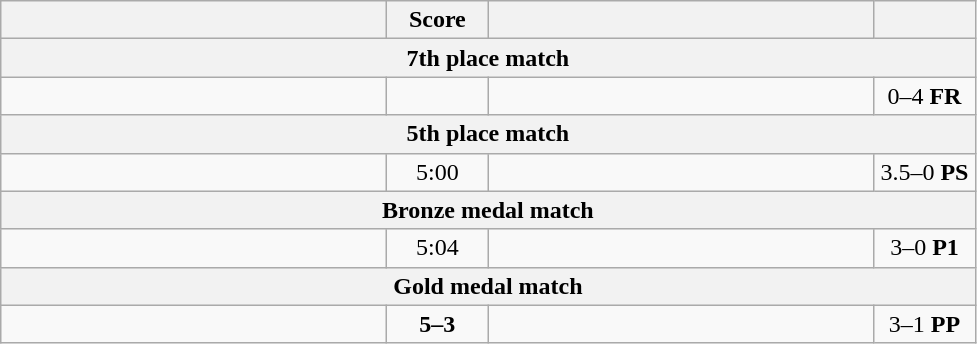<table class="wikitable" style="text-align: center;">
<tr>
<th align="right" width="250"></th>
<th width="60">Score</th>
<th align="left" width="250"></th>
<th width="60"></th>
</tr>
<tr>
<th colspan="4">7th place match</th>
</tr>
<tr>
<td align="left"></td>
<td></td>
<td align="left"><strong></strong></td>
<td>0–4 <strong>FR</strong></td>
</tr>
<tr>
<th colspan="4">5th place match</th>
</tr>
<tr>
<td align="left"><strong></strong></td>
<td>5:00</td>
<td align="left"></td>
<td>3.5–0 <strong>PS</strong></td>
</tr>
<tr>
<th colspan="4">Bronze medal match</th>
</tr>
<tr>
<td align="left"><strong></strong></td>
<td>5:04</td>
<td align="left"></td>
<td>3–0 <strong>P1</strong></td>
</tr>
<tr>
<th colspan="4">Gold medal match</th>
</tr>
<tr>
<td align="left"><strong></strong></td>
<td><strong>5–3</strong></td>
<td align="left"></td>
<td>3–1 <strong>PP</strong></td>
</tr>
</table>
